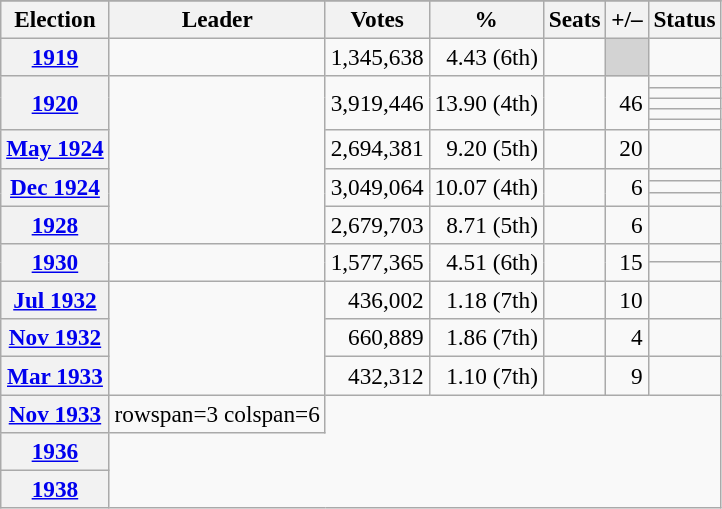<table class="wikitable" style="font-size:97%; text-align:right;">
<tr>
</tr>
<tr>
<th>Election</th>
<th>Leader</th>
<th>Votes</th>
<th>%</th>
<th>Seats</th>
<th>+/–</th>
<th>Status</th>
</tr>
<tr>
<th><a href='#'>1919</a></th>
<td></td>
<td>1,345,638</td>
<td>4.43 (6th)</td>
<td></td>
<td bgcolor="lightgrey"></td>
<td></td>
</tr>
<tr>
<th rowspan=5><a href='#'>1920</a></th>
<td rowspan=10></td>
<td rowspan=5>3,919,446</td>
<td rowspan=5>13.90 (4th)</td>
<td rowspan=5></td>
<td rowspan=5> 46</td>
<td></td>
</tr>
<tr>
<td></td>
</tr>
<tr>
<td></td>
</tr>
<tr>
<td></td>
</tr>
<tr>
<td></td>
</tr>
<tr>
<th><a href='#'>May 1924</a></th>
<td>2,694,381</td>
<td>9.20 (5th)</td>
<td></td>
<td> 20</td>
<td></td>
</tr>
<tr>
<th rowspan=3><a href='#'>Dec 1924</a></th>
<td rowspan=3>3,049,064</td>
<td rowspan=3>10.07 (4th)</td>
<td rowspan=3></td>
<td rowspan=3> 6</td>
<td></td>
</tr>
<tr>
<td></td>
</tr>
<tr>
<td></td>
</tr>
<tr>
<th><a href='#'>1928</a></th>
<td>2,679,703</td>
<td>8.71 (5th)</td>
<td></td>
<td> 6</td>
<td></td>
</tr>
<tr>
<th rowspan=2><a href='#'>1930</a></th>
<td rowspan=2></td>
<td rowspan=2>1,577,365</td>
<td rowspan=2>4.51 (6th)</td>
<td rowspan=2></td>
<td rowspan=2> 15</td>
<td></td>
</tr>
<tr>
<td></td>
</tr>
<tr>
<th><a href='#'>Jul 1932</a></th>
<td rowspan=3></td>
<td>436,002</td>
<td>1.18 (7th)</td>
<td></td>
<td> 10</td>
<td></td>
</tr>
<tr>
<th><a href='#'>Nov 1932</a></th>
<td>660,889</td>
<td>1.86 (7th)</td>
<td></td>
<td> 4</td>
<td></td>
</tr>
<tr>
<th><a href='#'>Mar 1933</a></th>
<td>432,312</td>
<td>1.10 (7th)</td>
<td></td>
<td> 9</td>
<td></td>
</tr>
<tr>
<th><a href='#'>Nov 1933</a></th>
<td>rowspan=3 colspan=6</td>
</tr>
<tr>
<th><a href='#'>1936</a></th>
</tr>
<tr>
<th><a href='#'>1938</a></th>
</tr>
</table>
